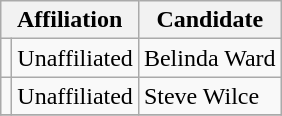<table class="wikitable sortable">
<tr>
<th colspan=2>Affiliation</th>
<th>Candidate</th>
</tr>
<tr>
<td bgcolor=></td>
<td>Unaffiliated</td>
<td>Belinda Ward</td>
</tr>
<tr>
<td bgcolor=></td>
<td>Unaffiliated</td>
<td>Steve Wilce</td>
</tr>
<tr>
</tr>
</table>
